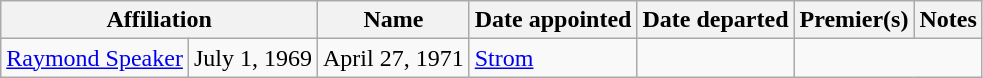<table class="wikitable">
<tr>
<th colspan="2">Affiliation</th>
<th>Name</th>
<th>Date appointed</th>
<th>Date departed</th>
<th>Premier(s)</th>
<th>Notes</th>
</tr>
<tr>
<td><a href='#'>Raymond Speaker</a></td>
<td>July 1, 1969</td>
<td>April 27, 1971</td>
<td><a href='#'>Strom</a></td>
<td></td>
</tr>
</table>
